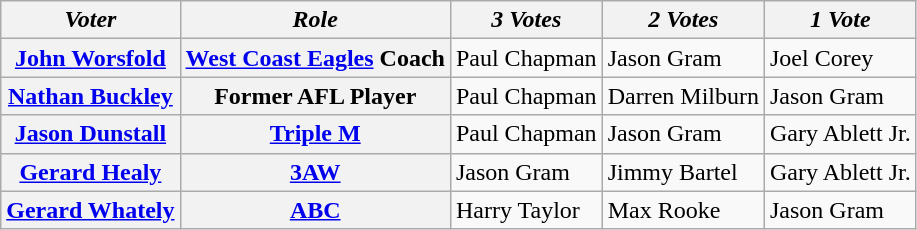<table class="wikitable">
<tr>
<th><em>Voter</em></th>
<th><em>Role</em></th>
<th><em>3 Votes</em></th>
<th><em>2 Votes</em></th>
<th><em>1 Vote</em></th>
</tr>
<tr>
<th><a href='#'>John Worsfold</a></th>
<th><a href='#'>West Coast Eagles</a> Coach</th>
<td>Paul Chapman</td>
<td>Jason Gram</td>
<td>Joel Corey</td>
</tr>
<tr>
<th><a href='#'>Nathan Buckley</a></th>
<th>Former AFL Player</th>
<td>Paul Chapman</td>
<td>Darren Milburn</td>
<td>Jason Gram</td>
</tr>
<tr>
<th><a href='#'>Jason Dunstall</a></th>
<th><a href='#'>Triple M</a></th>
<td>Paul Chapman</td>
<td>Jason Gram</td>
<td>Gary Ablett Jr.</td>
</tr>
<tr>
<th><a href='#'>Gerard Healy</a></th>
<th><a href='#'>3AW</a></th>
<td>Jason Gram</td>
<td>Jimmy Bartel</td>
<td>Gary Ablett Jr.</td>
</tr>
<tr>
<th><a href='#'>Gerard Whately</a></th>
<th><a href='#'>ABC</a></th>
<td>Harry Taylor</td>
<td>Max Rooke</td>
<td>Jason Gram</td>
</tr>
</table>
